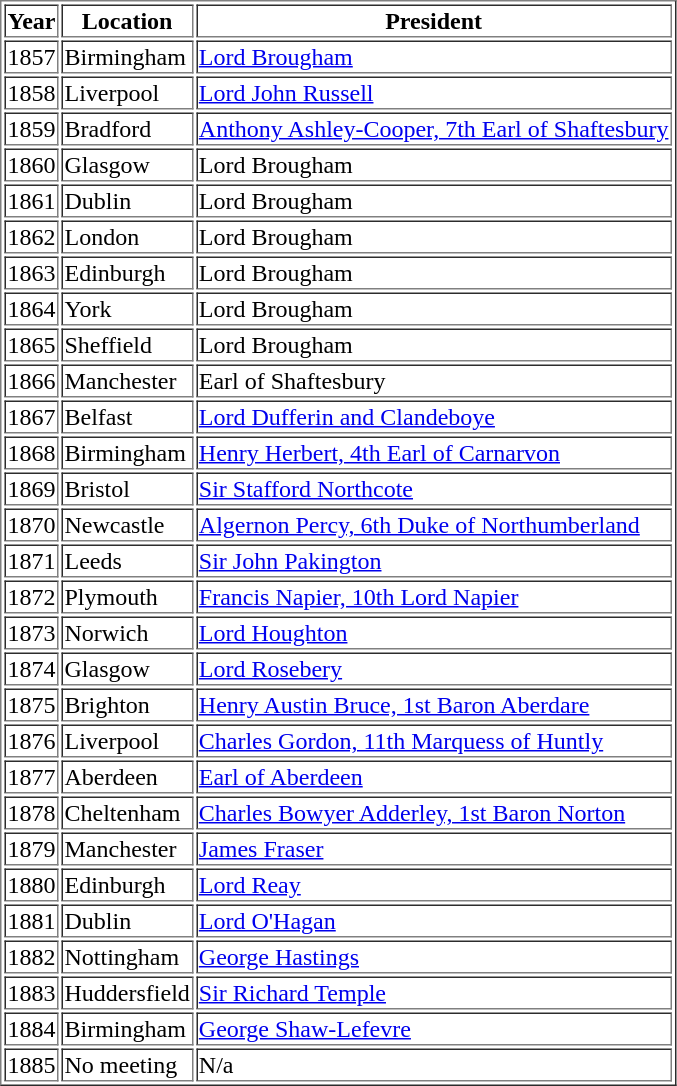<table border=1>
<tr>
<th>Year</th>
<th>Location</th>
<th>President</th>
</tr>
<tr>
<td>1857</td>
<td>Birmingham</td>
<td><a href='#'>Lord Brougham</a></td>
</tr>
<tr>
<td>1858</td>
<td>Liverpool</td>
<td><a href='#'>Lord John Russell</a></td>
</tr>
<tr>
<td>1859</td>
<td>Bradford</td>
<td><a href='#'>Anthony Ashley-Cooper, 7th Earl of Shaftesbury</a></td>
</tr>
<tr>
<td>1860</td>
<td>Glasgow</td>
<td>Lord Brougham</td>
</tr>
<tr>
<td>1861</td>
<td>Dublin</td>
<td>Lord Brougham</td>
</tr>
<tr>
<td>1862</td>
<td>London</td>
<td>Lord Brougham</td>
</tr>
<tr>
<td>1863</td>
<td>Edinburgh</td>
<td>Lord Brougham</td>
</tr>
<tr>
<td>1864</td>
<td>York</td>
<td>Lord Brougham</td>
</tr>
<tr>
<td>1865</td>
<td>Sheffield</td>
<td>Lord Brougham</td>
</tr>
<tr>
<td>1866</td>
<td>Manchester</td>
<td>Earl of Shaftesbury</td>
</tr>
<tr>
<td>1867</td>
<td>Belfast</td>
<td><a href='#'>Lord Dufferin and Clandeboye</a></td>
</tr>
<tr>
<td>1868</td>
<td>Birmingham</td>
<td><a href='#'>Henry Herbert, 4th Earl of Carnarvon</a></td>
</tr>
<tr>
<td>1869</td>
<td>Bristol</td>
<td><a href='#'>Sir Stafford Northcote</a></td>
</tr>
<tr>
<td>1870</td>
<td>Newcastle</td>
<td><a href='#'>Algernon Percy, 6th Duke of Northumberland</a></td>
</tr>
<tr>
<td>1871</td>
<td>Leeds</td>
<td><a href='#'>Sir John Pakington</a></td>
</tr>
<tr>
<td>1872</td>
<td>Plymouth</td>
<td><a href='#'>Francis Napier, 10th Lord Napier</a></td>
</tr>
<tr>
<td>1873</td>
<td>Norwich</td>
<td><a href='#'>Lord Houghton</a></td>
</tr>
<tr>
<td>1874</td>
<td>Glasgow</td>
<td><a href='#'>Lord Rosebery</a></td>
</tr>
<tr>
<td>1875</td>
<td>Brighton</td>
<td><a href='#'>Henry Austin Bruce, 1st Baron Aberdare</a></td>
</tr>
<tr>
<td>1876</td>
<td>Liverpool</td>
<td><a href='#'>Charles Gordon, 11th Marquess of Huntly</a></td>
</tr>
<tr>
<td>1877</td>
<td>Aberdeen</td>
<td><a href='#'>Earl of Aberdeen</a></td>
</tr>
<tr>
<td>1878</td>
<td>Cheltenham</td>
<td><a href='#'>Charles Bowyer Adderley, 1st Baron Norton</a></td>
</tr>
<tr>
<td>1879</td>
<td>Manchester</td>
<td><a href='#'>James Fraser</a></td>
</tr>
<tr>
<td>1880</td>
<td>Edinburgh</td>
<td><a href='#'>Lord Reay</a></td>
</tr>
<tr>
<td>1881</td>
<td>Dublin</td>
<td><a href='#'>Lord O'Hagan</a></td>
</tr>
<tr>
<td>1882</td>
<td>Nottingham</td>
<td><a href='#'>George Hastings</a></td>
</tr>
<tr>
<td>1883</td>
<td>Huddersfield</td>
<td><a href='#'>Sir Richard Temple</a></td>
</tr>
<tr>
<td>1884</td>
<td>Birmingham</td>
<td><a href='#'>George Shaw-Lefevre</a></td>
</tr>
<tr>
<td>1885</td>
<td>No meeting</td>
<td>N/a</td>
</tr>
</table>
